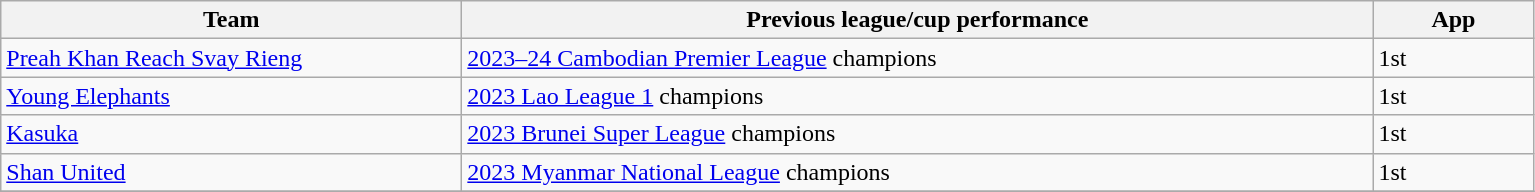<table class="wikitable">
<tr>
<th width=300>Team</th>
<th width=600>Previous league/cup performance</th>
<th width=100>App<br></th>
</tr>
<tr>
<td> <a href='#'>Preah Khan Reach Svay Rieng</a></td>
<td><a href='#'>2023–24 Cambodian Premier League</a> champions</td>
<td>1st</td>
</tr>
<tr>
<td> <a href='#'>Young Elephants</a></td>
<td><a href='#'>2023 Lao League 1</a> champions</td>
<td>1st</td>
</tr>
<tr>
<td> <a href='#'>Kasuka</a></td>
<td><a href='#'>2023 Brunei Super League</a> champions</td>
<td>1st</td>
</tr>
<tr>
<td> <a href='#'>Shan United</a></td>
<td><a href='#'>2023 Myanmar National League</a> champions</td>
<td>1st</td>
</tr>
<tr>
</tr>
</table>
